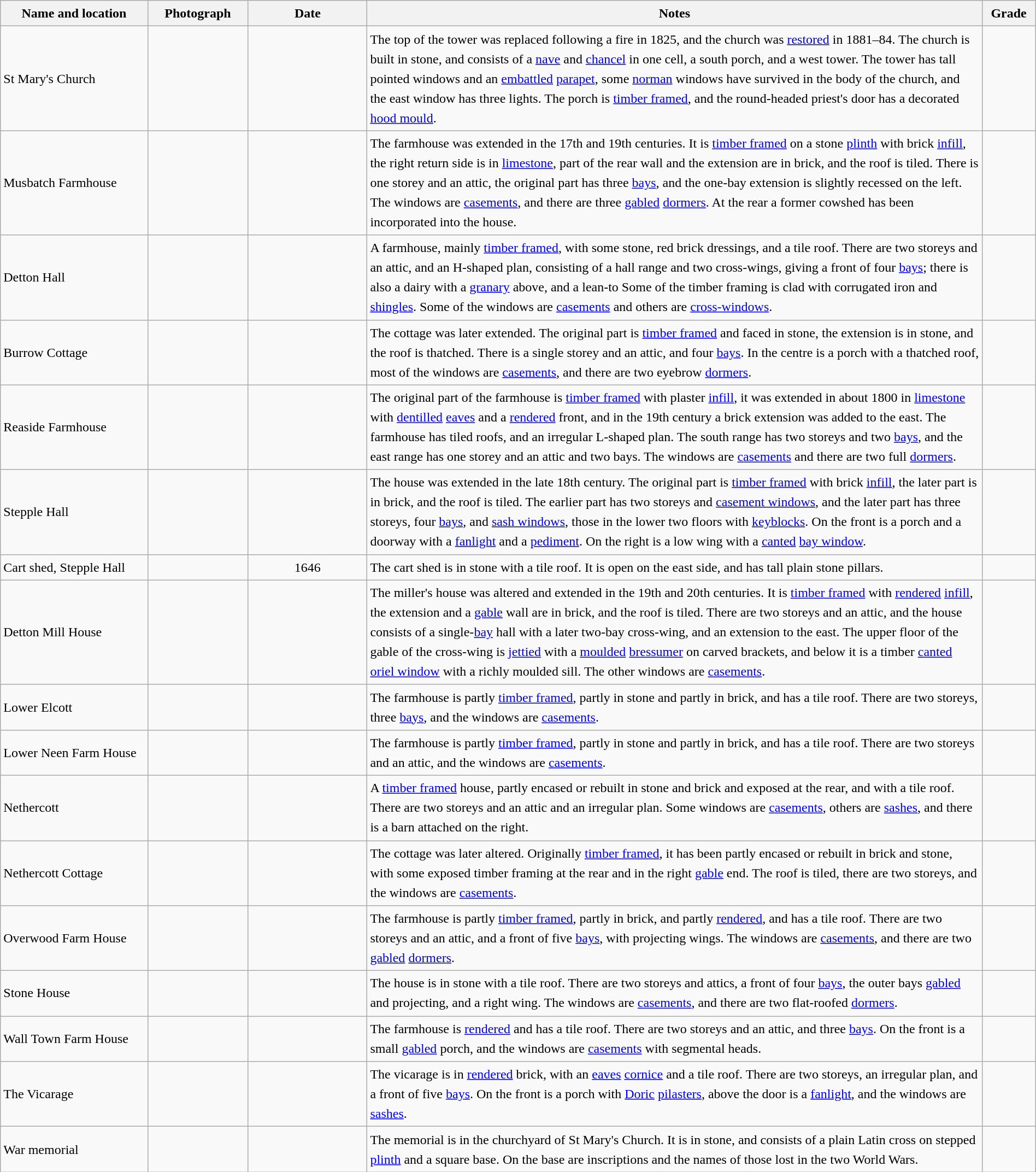<table class="wikitable sortable plainrowheaders" style="width:100%; border:0; text-align:left; line-height:150%;">
<tr>
<th scope="col"  style="width:150px">Name and location</th>
<th scope="col"  style="width:100px" class="unsortable">Photograph</th>
<th scope="col"  style="width:120px">Date</th>
<th scope="col"  style="width:650px" class="unsortable">Notes</th>
<th scope="col"  style="width:50px">Grade</th>
</tr>
<tr>
<td>St Mary's Church<br><small></small></td>
<td></td>
<td align="center"></td>
<td>The top of the tower was replaced following a fire in 1825, and the church was <a href='#'>restored</a> in 1881–84.  The church is built in stone, and consists of a <a href='#'>nave</a> and <a href='#'>chancel</a> in one cell, a south porch, and a west tower.  The tower has tall pointed windows and an <a href='#'>embattled</a> <a href='#'>parapet</a>, some <a href='#'>norman</a> windows have survived in the body of the church, and the east window has three lights.  The porch is <a href='#'>timber framed</a>, and the round-headed priest's door has a decorated <a href='#'>hood mould</a>.</td>
<td align="center" ></td>
</tr>
<tr>
<td>Musbatch Farmhouse<br><small></small></td>
<td></td>
<td align="center"></td>
<td>The farmhouse was extended in the 17th and 19th centuries.  It is <a href='#'>timber framed</a> on a stone <a href='#'>plinth</a> with brick <a href='#'>infill</a>, the right return side is in <a href='#'>limestone</a>, part of the rear wall and the extension are in brick, and the roof is tiled.  There is one storey and an attic, the original part has three <a href='#'>bays</a>, and the one-bay extension is slightly recessed on the left.  The windows are <a href='#'>casements</a>, and there are three <a href='#'>gabled</a> <a href='#'>dormers</a>.  At the rear a former cowshed has been incorporated into the house.</td>
<td align="center" ></td>
</tr>
<tr>
<td>Detton Hall<br><small></small></td>
<td></td>
<td align="center"></td>
<td>A farmhouse, mainly <a href='#'>timber framed</a>, with some stone, red brick dressings, and a tile roof.  There are two storeys and an attic, and an H-shaped plan, consisting of a hall range and two cross-wings, giving a front of four <a href='#'>bays</a>; there is also a dairy with a <a href='#'>granary</a> above, and a lean-to  Some of the timber framing is clad with corrugated iron and <a href='#'>shingles</a>.  Some of the windows are <a href='#'>casements</a> and others are <a href='#'>cross-windows</a>.</td>
<td align="center" ></td>
</tr>
<tr>
<td>Burrow Cottage<br><small></small></td>
<td></td>
<td align="center"></td>
<td>The cottage was later extended.  The original part is <a href='#'>timber framed</a> and faced in stone, the extension is in stone, and the roof is thatched.  There is a single storey and an attic, and four <a href='#'>bays</a>.  In the centre is a porch with a thatched roof, most of the windows are <a href='#'>casements</a>, and there are two eyebrow <a href='#'>dormers</a>.</td>
<td align="center" ></td>
</tr>
<tr>
<td>Reaside Farmhouse<br><small></small></td>
<td></td>
<td align="center"></td>
<td>The original part of the farmhouse is <a href='#'>timber framed</a> with plaster <a href='#'>infill</a>, it was extended in about 1800 in <a href='#'>limestone</a> with <a href='#'>dentilled</a> <a href='#'>eaves</a> and a <a href='#'>rendered</a> front, and in the 19th century a brick extension was added to the east.  The farmhouse has tiled roofs, and an irregular L-shaped plan. The south range has two storeys and two <a href='#'>bays</a>, and the east range has one storey and an attic and two bays.  The windows are <a href='#'>casements</a> and there are two full <a href='#'>dormers</a>.</td>
<td align="center" ></td>
</tr>
<tr>
<td>Stepple Hall<br><small></small></td>
<td></td>
<td align="center"></td>
<td>The house was extended in the late 18th century.  The original part is <a href='#'>timber framed</a> with brick <a href='#'>infill</a>, the later part is in brick, and the roof is tiled.  The earlier part has two storeys and <a href='#'>casement windows</a>, and the later part has three storeys, four <a href='#'>bays</a>, and <a href='#'>sash windows</a>, those in the lower two floors with <a href='#'>keyblocks</a>.  On the front is a porch and a doorway with a <a href='#'>fanlight</a> and a <a href='#'>pediment</a>.  On the right is a low wing with a <a href='#'>canted</a> <a href='#'>bay window</a>.</td>
<td align="center" ></td>
</tr>
<tr>
<td>Cart shed, Stepple Hall<br><small></small></td>
<td></td>
<td align="center">1646</td>
<td>The cart shed is in stone with a tile roof.  It is open on the east side, and has tall plain stone pillars.</td>
<td align="center" ></td>
</tr>
<tr>
<td>Detton Mill House<br><small></small></td>
<td></td>
<td align="center"></td>
<td>The miller's house was altered and extended in the 19th and 20th centuries.  It is <a href='#'>timber framed</a> with <a href='#'>rendered</a> <a href='#'>infill</a>, the extension and a <a href='#'>gable</a> wall are in brick, and the roof is tiled.  There are two storeys and an attic, and the house consists of a single-<a href='#'>bay</a> hall with a later two-bay cross-wing, and an extension to the east.  The upper floor of the gable of the cross-wing is <a href='#'>jettied</a> with a <a href='#'>moulded</a> <a href='#'>bressumer</a> on carved brackets, and below it is a timber <a href='#'>canted</a> <a href='#'>oriel window</a> with a richly moulded sill.  The other windows are <a href='#'>casements</a>.</td>
<td align="center" ></td>
</tr>
<tr>
<td>Lower Elcott<br><small></small></td>
<td></td>
<td align="center"></td>
<td>The farmhouse is partly <a href='#'>timber framed</a>, partly in stone and partly in brick, and has a tile roof.  There are two storeys, three <a href='#'>bays</a>, and the windows are <a href='#'>casements</a>.</td>
<td align="center" ></td>
</tr>
<tr>
<td>Lower Neen Farm House<br><small></small></td>
<td></td>
<td align="center"></td>
<td>The farmhouse is partly <a href='#'>timber framed</a>, partly in stone and partly in brick, and has a tile roof.  There are two storeys and an attic, and the windows are <a href='#'>casements</a>.</td>
<td align="center" ></td>
</tr>
<tr>
<td>Nethercott<br><small></small></td>
<td></td>
<td align="center"></td>
<td>A <a href='#'>timber framed</a> house, partly encased or rebuilt in stone and brick and exposed at the rear, and with a tile roof.  There are two storeys and an attic and an irregular plan.  Some windows are <a href='#'>casements</a>, others are <a href='#'>sashes</a>, and there is a barn attached on the right.</td>
<td align="center" ></td>
</tr>
<tr>
<td>Nethercott Cottage<br><small></small></td>
<td></td>
<td align="center"></td>
<td>The cottage was later altered.  Originally <a href='#'>timber framed</a>, it has been partly encased or rebuilt in brick and stone, with some exposed timber framing at the rear and in the right <a href='#'>gable</a> end.  The roof is tiled, there are two storeys, and the windows are <a href='#'>casements</a>.</td>
<td align="center" ></td>
</tr>
<tr>
<td>Overwood Farm House<br><small></small></td>
<td></td>
<td align="center"></td>
<td>The farmhouse is partly <a href='#'>timber framed</a>, partly in brick, and partly <a href='#'>rendered</a>, and has a tile roof.  There are two storeys and an attic, and a front of five <a href='#'>bays</a>, with projecting wings.  The windows are <a href='#'>casements</a>, and there are two <a href='#'>gabled</a> <a href='#'>dormers</a>.</td>
<td align="center" ></td>
</tr>
<tr>
<td>Stone House<br><small></small></td>
<td></td>
<td align="center"></td>
<td>The house is in stone with a tile roof.  There are two storeys and attics, a front of four <a href='#'>bays</a>, the outer bays <a href='#'>gabled</a> and projecting, and a right wing.  The windows are <a href='#'>casements</a>, and there are two flat-roofed <a href='#'>dormers</a>.</td>
<td align="center" ></td>
</tr>
<tr>
<td>Wall Town Farm House<br><small></small></td>
<td></td>
<td align="center"></td>
<td>The farmhouse is <a href='#'>rendered</a> and has a tile roof.  There are two storeys and an attic, and three <a href='#'>bays</a>.  On the front is a small <a href='#'>gabled</a> porch, and the windows are <a href='#'>casements</a> with segmental heads.</td>
<td align="center" ></td>
</tr>
<tr>
<td>The Vicarage<br><small></small></td>
<td></td>
<td align="center"></td>
<td>The vicarage is in <a href='#'>rendered</a> brick, with an <a href='#'>eaves</a> <a href='#'>cornice</a> and a tile roof.  There are two storeys, an irregular plan, and a front of five <a href='#'>bays</a>.  On the front is a porch with <a href='#'>Doric</a> <a href='#'>pilasters</a>, above the door is a <a href='#'>fanlight</a>, and the windows are <a href='#'>sashes</a>.</td>
<td align="center" ></td>
</tr>
<tr>
<td>War memorial<br><small></small></td>
<td></td>
<td align="center"></td>
<td>The memorial is in the churchyard of St Mary's Church.  It is in stone, and consists of a plain Latin cross on stepped <a href='#'>plinth</a> and a square base.  On the base are inscriptions and the names of those lost in the two World Wars.</td>
<td align="center" ></td>
</tr>
<tr>
</tr>
</table>
